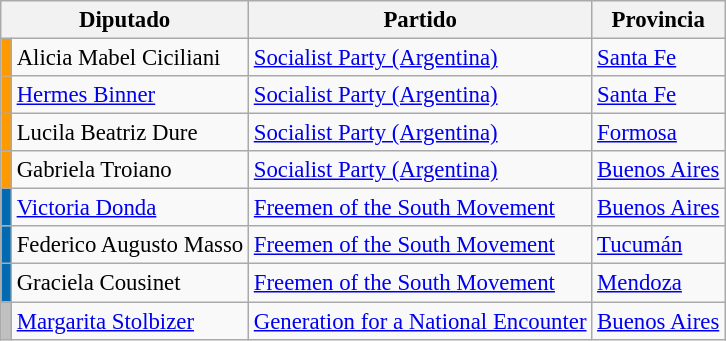<table class="wikitable" style="font-size:95%">
<tr>
<th colspan="2">Diputado</th>
<th>Partido</th>
<th>Provincia</th>
</tr>
<tr>
<td bgcolor="#FF9900"></td>
<td>Alicia Mabel Ciciliani</td>
<td><a href='#'>Socialist Party (Argentina)</a></td>
<td><a href='#'>Santa Fe</a></td>
</tr>
<tr>
<td bgcolor="#FF9900"></td>
<td><a href='#'>Hermes Binner</a></td>
<td><a href='#'>Socialist Party (Argentina)</a></td>
<td><a href='#'>Santa Fe</a></td>
</tr>
<tr>
<td bgcolor="#FF9900"></td>
<td>Lucila Beatriz Dure</td>
<td><a href='#'>Socialist Party (Argentina)</a></td>
<td><a href='#'>Formosa</a></td>
</tr>
<tr>
<td bgcolor="#FF9900"></td>
<td>Gabriela Troiano</td>
<td><a href='#'>Socialist Party (Argentina)</a></td>
<td><a href='#'>Buenos Aires</a></td>
</tr>
<tr>
<td bgcolor="#026ab3"></td>
<td><a href='#'>Victoria Donda</a></td>
<td><a href='#'>Freemen of the South Movement</a></td>
<td><a href='#'>Buenos Aires</a></td>
</tr>
<tr>
<td bgcolor="#026ab3"></td>
<td>Federico Augusto Masso</td>
<td><a href='#'>Freemen of the South Movement</a></td>
<td><a href='#'>Tucumán</a></td>
</tr>
<tr>
<td bgcolor="#026ab3"></td>
<td>Graciela Cousinet</td>
<td><a href='#'>Freemen of the South Movement</a></td>
<td><a href='#'>Mendoza</a></td>
</tr>
<tr>
<td bgcolor="#C0C0C0"></td>
<td><a href='#'>Margarita Stolbizer</a></td>
<td><a href='#'>Generation for a National Encounter</a></td>
<td><a href='#'>Buenos Aires</a></td>
</tr>
</table>
